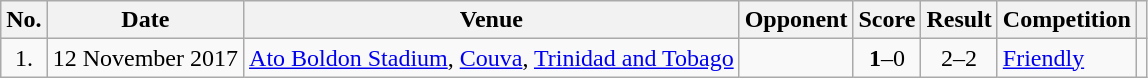<table class="wikitable sortable">
<tr>
<th scope="col">No.</th>
<th scope="col">Date</th>
<th scope="col">Venue</th>
<th scope="col">Opponent</th>
<th scope="col">Score</th>
<th scope="col">Result</th>
<th scope="col">Competition</th>
<th scope="col" class="unsortable"></th>
</tr>
<tr>
<td align="center">1.</td>
<td>12 November 2017</td>
<td><a href='#'>Ato Boldon Stadium</a>, <a href='#'>Couva</a>, <a href='#'>Trinidad and Tobago</a></td>
<td></td>
<td align="center"><strong>1</strong>–0</td>
<td align="center">2–2</td>
<td><a href='#'>Friendly</a></td>
<td></td>
</tr>
</table>
